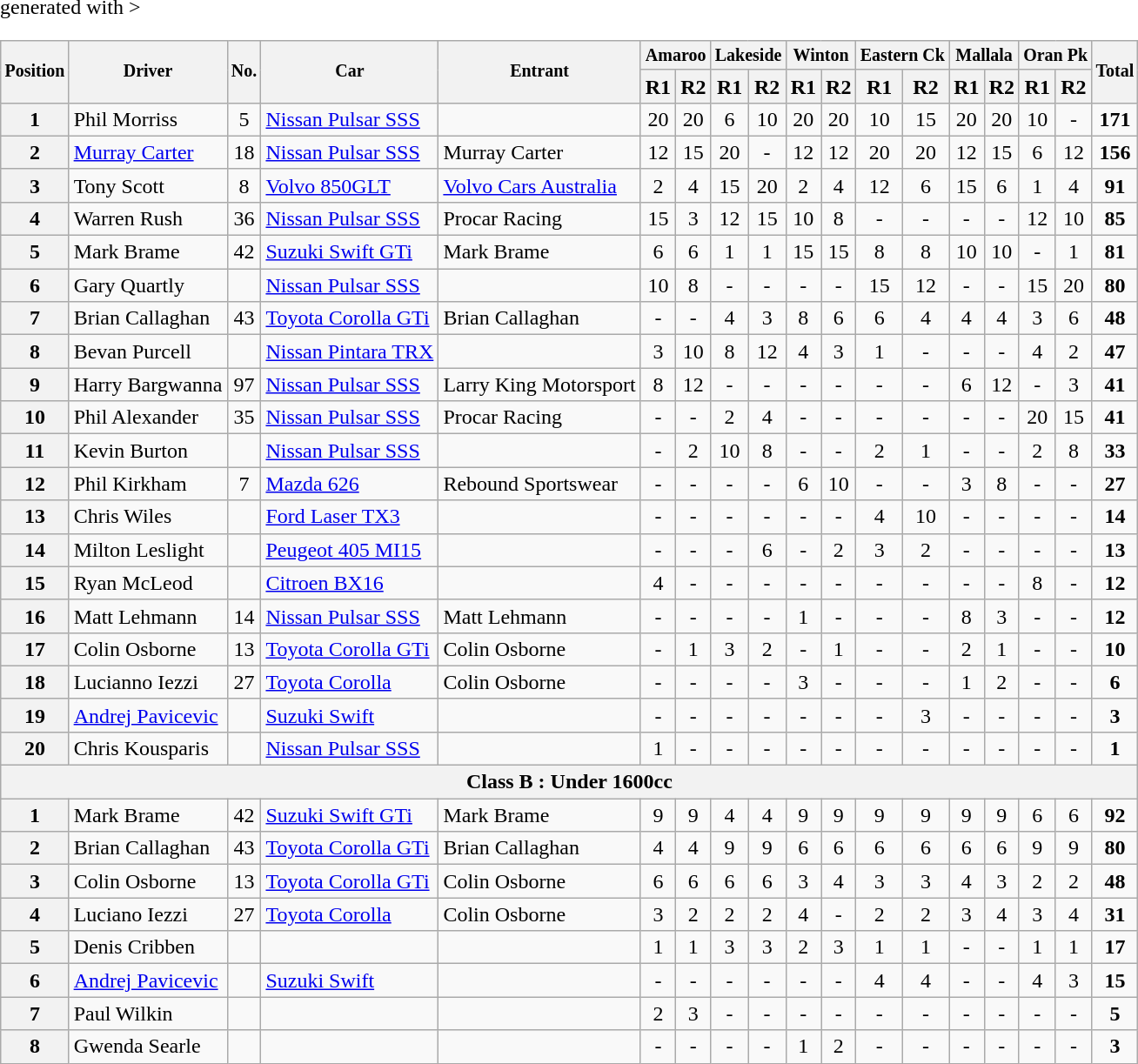<table class="wikitable" <hiddentext>generated with >
<tr style="font-size:10pt">
<th rowspan=2>Position</th>
<th rowspan=2>Driver</th>
<th rowspan=2>No.</th>
<th rowspan=2>Car</th>
<th rowspan=2>Entrant</th>
<th colspan=2>Amaroo</th>
<th colspan=2>Lakeside</th>
<th colspan=2>Winton</th>
<th colspan=2>Eastern Ck</th>
<th colspan=2>Mallala</th>
<th colspan=2>Oran Pk</th>
<th rowspan=2>Total</th>
</tr>
<tr>
<th>R1</th>
<th>R2</th>
<th>R1</th>
<th>R2</th>
<th>R1</th>
<th>R2</th>
<th>R1</th>
<th>R2</th>
<th>R1</th>
<th>R2</th>
<th>R1</th>
<th>R2</th>
</tr>
<tr>
<th>1</th>
<td>Phil Morriss</td>
<td align="center">5</td>
<td><a href='#'>Nissan Pulsar SSS</a></td>
<td></td>
<td align="center">20</td>
<td align="center">20</td>
<td align="center">6</td>
<td align="center">10</td>
<td align="center">20</td>
<td align="center">20</td>
<td align="center">10</td>
<td align="center">15</td>
<td align="center">20</td>
<td align="center">20</td>
<td align="center">10</td>
<td align="center">-</td>
<td align="center"><strong>171</strong></td>
</tr>
<tr>
<th>2</th>
<td><a href='#'>Murray Carter</a></td>
<td align="center">18</td>
<td><a href='#'>Nissan Pulsar SSS</a></td>
<td>Murray Carter</td>
<td align="center">12</td>
<td align="center">15</td>
<td align="center">20</td>
<td align="center">-</td>
<td align="center">12</td>
<td align="center">12</td>
<td align="center">20</td>
<td align="center">20</td>
<td align="center">12</td>
<td align="center">15</td>
<td align="center">6</td>
<td align="center">12</td>
<td align="center"><strong>156</strong></td>
</tr>
<tr>
<th>3</th>
<td>Tony Scott</td>
<td align="center">8</td>
<td><a href='#'>Volvo 850GLT</a></td>
<td><a href='#'>Volvo Cars Australia</a></td>
<td align="center">2</td>
<td align="center">4</td>
<td align="center">15</td>
<td align="center">20</td>
<td align="center">2</td>
<td align="center">4</td>
<td align="center">12</td>
<td align="center">6</td>
<td align="center">15</td>
<td align="center">6</td>
<td align="center">1</td>
<td align="center">4</td>
<td align="center"><strong>91</strong></td>
</tr>
<tr>
<th>4</th>
<td>Warren Rush</td>
<td align="center">36</td>
<td><a href='#'>Nissan Pulsar SSS</a></td>
<td>Procar Racing</td>
<td align="center">15</td>
<td align="center">3</td>
<td align="center">12</td>
<td align="center">15</td>
<td align="center">10</td>
<td align="center">8</td>
<td align="center">-</td>
<td align="center">-</td>
<td align="center">-</td>
<td align="center">-</td>
<td align="center">12</td>
<td align="center">10</td>
<td align="center"><strong>85</strong></td>
</tr>
<tr>
<th>5</th>
<td>Mark Brame</td>
<td align="center">42</td>
<td><a href='#'>Suzuki Swift GTi</a></td>
<td>Mark Brame</td>
<td align="center">6</td>
<td align="center">6</td>
<td align="center">1</td>
<td align="center">1</td>
<td align="center">15</td>
<td align="center">15</td>
<td align="center">8</td>
<td align="center">8</td>
<td align="center">10</td>
<td align="center">10</td>
<td align="center">-</td>
<td align="center">1</td>
<td align="center"><strong>81</strong></td>
</tr>
<tr>
<th>6</th>
<td>Gary Quartly</td>
<td></td>
<td><a href='#'>Nissan Pulsar SSS</a></td>
<td></td>
<td align="center">10</td>
<td align="center">8</td>
<td align="center">-</td>
<td align="center">-</td>
<td align="center">-</td>
<td align="center">-</td>
<td align="center">15</td>
<td align="center">12</td>
<td align="center">-</td>
<td align="center">-</td>
<td align="center">15</td>
<td align="center">20</td>
<td align="center"><strong>80</strong></td>
</tr>
<tr>
<th>7</th>
<td>Brian Callaghan</td>
<td align="center">43</td>
<td><a href='#'>Toyota Corolla GTi</a></td>
<td>Brian Callaghan</td>
<td align="center">-</td>
<td align="center">-</td>
<td align="center">4</td>
<td align="center">3</td>
<td align="center">8</td>
<td align="center">6</td>
<td align="center">6</td>
<td align="center">4</td>
<td align="center">4</td>
<td align="center">4</td>
<td align="center">3</td>
<td align="center">6</td>
<td align="center"><strong>48</strong></td>
</tr>
<tr>
<th>8</th>
<td>Bevan Purcell</td>
<td></td>
<td><a href='#'>Nissan Pintara TRX</a></td>
<td></td>
<td align="center">3</td>
<td align="center">10</td>
<td align="center">8</td>
<td align="center">12</td>
<td align="center">4</td>
<td align="center">3</td>
<td align="center">1</td>
<td align="center">-</td>
<td align="center">-</td>
<td align="center">-</td>
<td align="center">4</td>
<td align="center">2</td>
<td align="center"><strong>47</strong></td>
</tr>
<tr>
<th>9</th>
<td>Harry Bargwanna</td>
<td align="center">97</td>
<td><a href='#'>Nissan Pulsar SSS</a></td>
<td>Larry King Motorsport</td>
<td align="center">8</td>
<td align="center">12</td>
<td align="center">-</td>
<td align="center">-</td>
<td align="center">-</td>
<td align="center">-</td>
<td align="center">-</td>
<td align="center">-</td>
<td align="center">6</td>
<td align="center">12</td>
<td align="center">-</td>
<td align="center">3</td>
<td align="center"><strong>41</strong></td>
</tr>
<tr>
<th>10</th>
<td>Phil Alexander</td>
<td align="center">35</td>
<td><a href='#'>Nissan Pulsar SSS</a></td>
<td>Procar Racing</td>
<td align="center">-</td>
<td align="center">-</td>
<td align="center">2</td>
<td align="center">4</td>
<td align="center">-</td>
<td align="center">-</td>
<td align="center">-</td>
<td align="center">-</td>
<td align="center">-</td>
<td align="center">-</td>
<td align="center">20</td>
<td align="center">15</td>
<td align="center"><strong>41</strong></td>
</tr>
<tr>
<th>11</th>
<td>Kevin Burton</td>
<td></td>
<td><a href='#'>Nissan Pulsar SSS</a></td>
<td></td>
<td align="center">-</td>
<td align="center">2</td>
<td align="center">10</td>
<td align="center">8</td>
<td align="center">-</td>
<td align="center">-</td>
<td align="center">2</td>
<td align="center">1</td>
<td align="center">-</td>
<td align="center">-</td>
<td align="center">2</td>
<td align="center">8</td>
<td align="center"><strong>33</strong></td>
</tr>
<tr>
<th>12</th>
<td>Phil Kirkham</td>
<td align="center">7</td>
<td><a href='#'>Mazda 626</a></td>
<td>Rebound Sportswear</td>
<td align="center">-</td>
<td align="center">-</td>
<td align="center">-</td>
<td align="center">-</td>
<td align="center">6</td>
<td align="center">10</td>
<td align="center">-</td>
<td align="center">-</td>
<td align="center">3</td>
<td align="center">8</td>
<td align="center">-</td>
<td align="center">-</td>
<td align="center"><strong>27</strong></td>
</tr>
<tr>
<th>13</th>
<td>Chris Wiles</td>
<td></td>
<td><a href='#'>Ford Laser TX3</a></td>
<td></td>
<td align="center">-</td>
<td align="center">-</td>
<td align="center">-</td>
<td align="center">-</td>
<td align="center">-</td>
<td align="center">-</td>
<td align="center">4</td>
<td align="center">10</td>
<td align="center">-</td>
<td align="center">-</td>
<td align="center">-</td>
<td align="center">-</td>
<td align="center"><strong>14</strong></td>
</tr>
<tr>
<th>14</th>
<td>Milton Leslight</td>
<td></td>
<td><a href='#'>Peugeot 405 MI15</a></td>
<td></td>
<td align="center">-</td>
<td align="center">-</td>
<td align="center">-</td>
<td align="center">6</td>
<td align="center">-</td>
<td align="center">2</td>
<td align="center">3</td>
<td align="center">2</td>
<td align="center">-</td>
<td align="center">-</td>
<td align="center">-</td>
<td align="center">-</td>
<td align="center"><strong>13</strong></td>
</tr>
<tr>
<th>15</th>
<td>Ryan McLeod</td>
<td></td>
<td><a href='#'>Citroen BX16</a></td>
<td></td>
<td align="center">4</td>
<td align="center">-</td>
<td align="center">-</td>
<td align="center">-</td>
<td align="center">-</td>
<td align="center">-</td>
<td align="center">-</td>
<td align="center">-</td>
<td align="center">-</td>
<td align="center">-</td>
<td align="center">8</td>
<td align="center">-</td>
<td align="center"><strong>12</strong></td>
</tr>
<tr>
<th>16</th>
<td>Matt Lehmann</td>
<td align="center">14</td>
<td><a href='#'>Nissan Pulsar SSS</a></td>
<td>Matt Lehmann</td>
<td align="center">-</td>
<td align="center">-</td>
<td align="center">-</td>
<td align="center">-</td>
<td align="center">1</td>
<td align="center">-</td>
<td align="center">-</td>
<td align="center">-</td>
<td align="center">8</td>
<td align="center">3</td>
<td align="center">-</td>
<td align="center">-</td>
<td align="center"><strong>12</strong></td>
</tr>
<tr>
<th>17</th>
<td>Colin Osborne</td>
<td align="center">13</td>
<td><a href='#'>Toyota Corolla GTi</a></td>
<td>Colin Osborne</td>
<td align="center">-</td>
<td align="center">1</td>
<td align="center">3</td>
<td align="center">2</td>
<td align="center">-</td>
<td align="center">1</td>
<td align="center">-</td>
<td align="center">-</td>
<td align="center">2</td>
<td align="center">1</td>
<td align="center">-</td>
<td align="center">-</td>
<td align="center"><strong>10</strong></td>
</tr>
<tr>
<th>18</th>
<td>Lucianno Iezzi</td>
<td align="center">27</td>
<td><a href='#'>Toyota Corolla</a></td>
<td>Colin Osborne</td>
<td align="center">-</td>
<td align="center">-</td>
<td align="center">-</td>
<td align="center">-</td>
<td align="center">3</td>
<td align="center">-</td>
<td align="center">-</td>
<td align="center">-</td>
<td align="center">1</td>
<td align="center">2</td>
<td align="center">-</td>
<td align="center">-</td>
<td align="center"><strong>6</strong></td>
</tr>
<tr>
<th>19</th>
<td><a href='#'>Andrej Pavicevic</a></td>
<td></td>
<td><a href='#'>Suzuki Swift</a></td>
<td></td>
<td align="center">-</td>
<td align="center">-</td>
<td align="center">-</td>
<td align="center">-</td>
<td align="center">-</td>
<td align="center">-</td>
<td align="center">-</td>
<td align="center">3</td>
<td align="center">-</td>
<td align="center">-</td>
<td align="center">-</td>
<td align="center">-</td>
<td align="center"><strong>3</strong></td>
</tr>
<tr>
<th>20</th>
<td>Chris Kousparis</td>
<td></td>
<td><a href='#'>Nissan Pulsar SSS</a></td>
<td></td>
<td align="center">1</td>
<td align="center">-</td>
<td align="center">-</td>
<td align="center">-</td>
<td align="center">-</td>
<td align="center">-</td>
<td align="center">-</td>
<td align="center">-</td>
<td align="center">-</td>
<td align="center">-</td>
<td align="center">-</td>
<td align="center">-</td>
<td align="center"><strong>1</strong></td>
</tr>
<tr>
<th colspan=18>Class B : Under 1600cc</th>
</tr>
<tr>
<th>1</th>
<td>Mark Brame</td>
<td align="center">42</td>
<td><a href='#'>Suzuki Swift GTi</a></td>
<td>Mark Brame</td>
<td align="center">9</td>
<td align="center">9</td>
<td align="center">4</td>
<td align="center">4</td>
<td align="center">9</td>
<td align="center">9</td>
<td align="center">9</td>
<td align="center">9</td>
<td align="center">9</td>
<td align="center">9</td>
<td align="center">6</td>
<td align="center">6</td>
<td align="center"><strong>92</strong></td>
</tr>
<tr>
<th>2</th>
<td>Brian Callaghan</td>
<td align="center">43</td>
<td><a href='#'>Toyota Corolla GTi</a></td>
<td>Brian Callaghan</td>
<td align="center">4</td>
<td align="center">4</td>
<td align="center">9</td>
<td align="center">9</td>
<td align="center">6</td>
<td align="center">6</td>
<td align="center">6</td>
<td align="center">6</td>
<td align="center">6</td>
<td align="center">6</td>
<td align="center">9</td>
<td align="center">9</td>
<td align="center"><strong>80</strong></td>
</tr>
<tr>
<th>3</th>
<td>Colin Osborne</td>
<td align="center">13</td>
<td><a href='#'>Toyota Corolla GTi</a></td>
<td>Colin Osborne</td>
<td align="center">6</td>
<td align="center">6</td>
<td align="center">6</td>
<td align="center">6</td>
<td align="center">3</td>
<td align="center">4</td>
<td align="center">3</td>
<td align="center">3</td>
<td align="center">4</td>
<td align="center">3</td>
<td align="center">2</td>
<td align="center">2</td>
<td align="center"><strong>48</strong></td>
</tr>
<tr>
<th>4</th>
<td>Luciano Iezzi</td>
<td align="center">27</td>
<td><a href='#'>Toyota Corolla</a></td>
<td>Colin Osborne</td>
<td align="center">3</td>
<td align="center">2</td>
<td align="center">2</td>
<td align="center">2</td>
<td align="center">4</td>
<td align="center">-</td>
<td align="center">2</td>
<td align="center">2</td>
<td align="center">3</td>
<td align="center">4</td>
<td align="center">3</td>
<td align="center">4</td>
<td align="center"><strong>31</strong></td>
</tr>
<tr>
<th>5</th>
<td>Denis Cribben</td>
<td></td>
<td></td>
<td></td>
<td align="center">1</td>
<td align="center">1</td>
<td align="center">3</td>
<td align="center">3</td>
<td align="center">2</td>
<td align="center">3</td>
<td align="center">1</td>
<td align="center">1</td>
<td align="center">-</td>
<td align="center">-</td>
<td align="center">1</td>
<td align="center">1</td>
<td align="center"><strong>17</strong></td>
</tr>
<tr>
<th>6</th>
<td><a href='#'>Andrej Pavicevic</a></td>
<td></td>
<td><a href='#'>Suzuki Swift</a></td>
<td></td>
<td align="center">-</td>
<td align="center">-</td>
<td align="center">-</td>
<td align="center">-</td>
<td align="center">-</td>
<td align="center">-</td>
<td align="center">4</td>
<td align="center">4</td>
<td align="center">-</td>
<td align="center">-</td>
<td align="center">4</td>
<td align="center">3</td>
<td align="center"><strong>15</strong></td>
</tr>
<tr>
<th>7</th>
<td>Paul Wilkin</td>
<td></td>
<td></td>
<td></td>
<td align="center">2</td>
<td align="center">3</td>
<td align="center">-</td>
<td align="center">-</td>
<td align="center">-</td>
<td align="center">-</td>
<td align="center">-</td>
<td align="center">-</td>
<td align="center">-</td>
<td align="center">-</td>
<td align="center">-</td>
<td align="center">-</td>
<td align="center"><strong>5</strong></td>
</tr>
<tr>
<th>8</th>
<td>Gwenda Searle</td>
<td></td>
<td></td>
<td></td>
<td align="center">-</td>
<td align="center">-</td>
<td align="center">-</td>
<td align="center">-</td>
<td align="center">1</td>
<td align="center">2</td>
<td align="center">-</td>
<td align="center">-</td>
<td align="center">-</td>
<td align="center">-</td>
<td align="center">-</td>
<td align="center">-</td>
<td align="center"><strong>3</strong></td>
</tr>
</table>
